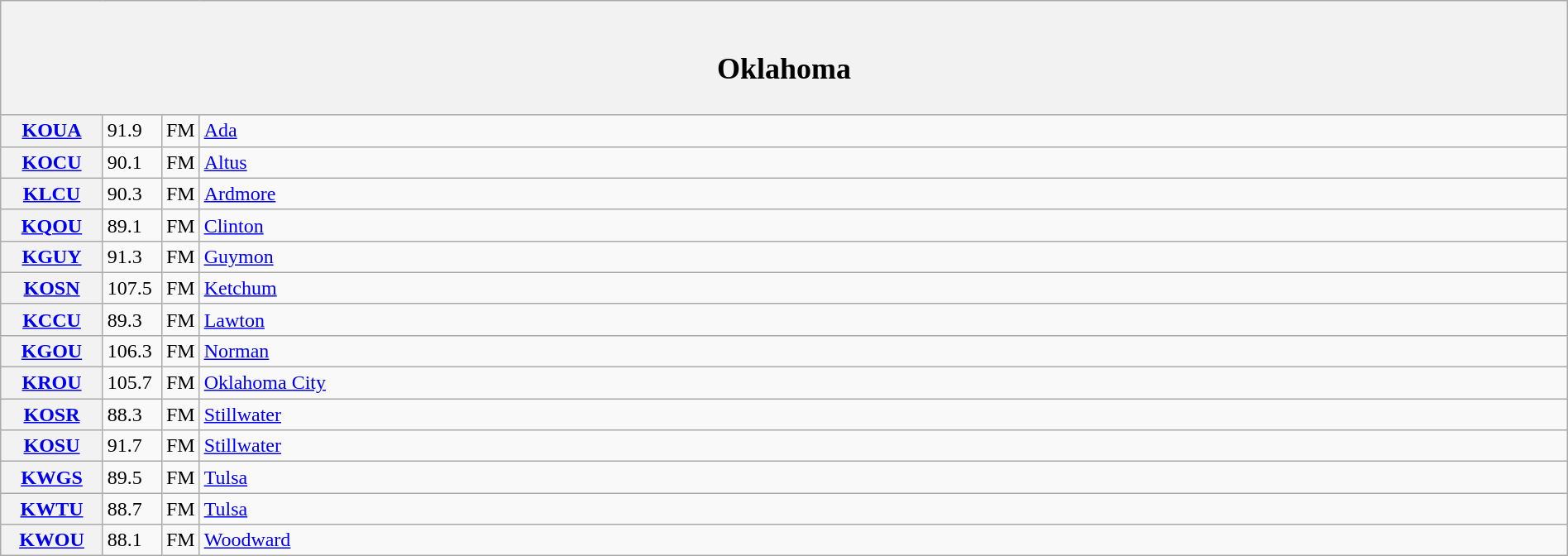<table class="wikitable mw-collapsible" style="width:100%">
<tr>
<th scope="col" colspan="4"><br><h2>Oklahoma</h2></th>
</tr>
<tr>
<th scope="row" style="width: 75px;"><a href='#'>KOUA</a></th>
<td style="width: 40px;">91.9</td>
<td style="width: 21px;">FM</td>
<td><a href='#'>Ada</a></td>
</tr>
<tr>
<th scope="row"><a href='#'>KOCU</a></th>
<td>90.1</td>
<td>FM</td>
<td><a href='#'>Altus</a></td>
</tr>
<tr>
<th scope="row"><a href='#'>KLCU</a></th>
<td>90.3</td>
<td>FM</td>
<td><a href='#'>Ardmore</a></td>
</tr>
<tr>
<th scope="row"><a href='#'>KQOU</a></th>
<td>89.1</td>
<td>FM</td>
<td><a href='#'>Clinton</a></td>
</tr>
<tr>
<th scope="row"><a href='#'>KGUY</a></th>
<td>91.3</td>
<td>FM</td>
<td><a href='#'>Guymon</a></td>
</tr>
<tr>
<th scope="row"><a href='#'>KOSN</a></th>
<td>107.5</td>
<td>FM</td>
<td><a href='#'>Ketchum</a></td>
</tr>
<tr>
<th scope="row"><a href='#'>KCCU</a></th>
<td>89.3</td>
<td>FM</td>
<td><a href='#'>Lawton</a></td>
</tr>
<tr>
<th scope="row"><a href='#'>KGOU</a></th>
<td>106.3</td>
<td>FM</td>
<td><a href='#'>Norman</a></td>
</tr>
<tr>
<th scope="row"><a href='#'>KROU</a></th>
<td>105.7</td>
<td>FM</td>
<td><a href='#'>Oklahoma City</a></td>
</tr>
<tr>
<th scope="row"><a href='#'>KOSR</a></th>
<td>88.3</td>
<td>FM</td>
<td><a href='#'>Stillwater</a></td>
</tr>
<tr>
<th scope="row"><a href='#'>KOSU</a></th>
<td>91.7</td>
<td>FM</td>
<td><a href='#'>Stillwater</a></td>
</tr>
<tr>
<th scope="row"><a href='#'>KWGS</a></th>
<td>89.5</td>
<td>FM</td>
<td><a href='#'>Tulsa</a></td>
</tr>
<tr>
<th scope="row"><a href='#'>KWTU</a></th>
<td>88.7</td>
<td>FM</td>
<td><a href='#'>Tulsa</a></td>
</tr>
<tr>
<th scope="row"><a href='#'>KWOU</a></th>
<td>88.1</td>
<td>FM</td>
<td><a href='#'>Woodward</a></td>
</tr>
</table>
